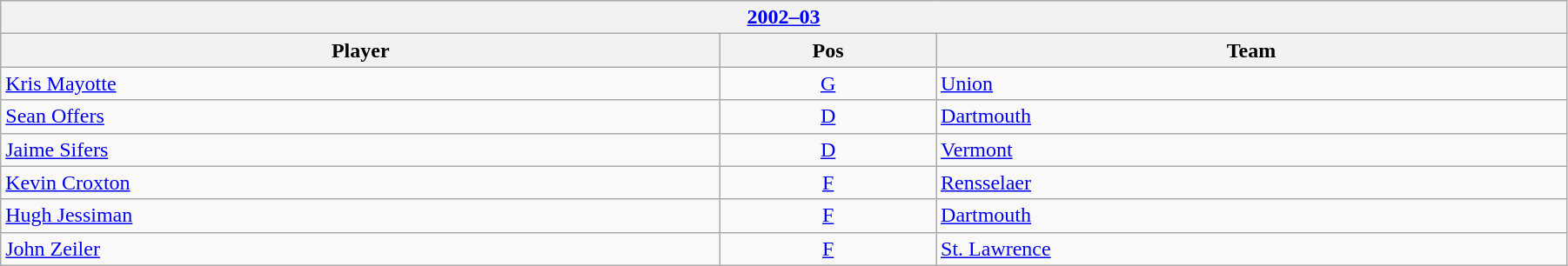<table class="wikitable" width=95%>
<tr>
<th colspan=3><a href='#'>2002–03</a></th>
</tr>
<tr>
<th>Player</th>
<th>Pos</th>
<th>Team</th>
</tr>
<tr>
<td><a href='#'>Kris Mayotte</a></td>
<td align=center><a href='#'>G</a></td>
<td><a href='#'>Union</a></td>
</tr>
<tr>
<td><a href='#'>Sean Offers</a></td>
<td align=center><a href='#'>D</a></td>
<td><a href='#'>Dartmouth</a></td>
</tr>
<tr>
<td><a href='#'>Jaime Sifers</a></td>
<td align=center><a href='#'>D</a></td>
<td><a href='#'>Vermont</a></td>
</tr>
<tr>
<td><a href='#'>Kevin Croxton</a></td>
<td align=center><a href='#'>F</a></td>
<td><a href='#'>Rensselaer</a></td>
</tr>
<tr>
<td><a href='#'>Hugh Jessiman</a></td>
<td align=center><a href='#'>F</a></td>
<td><a href='#'>Dartmouth</a></td>
</tr>
<tr>
<td><a href='#'>John Zeiler</a></td>
<td align=center><a href='#'>F</a></td>
<td><a href='#'>St. Lawrence</a></td>
</tr>
</table>
